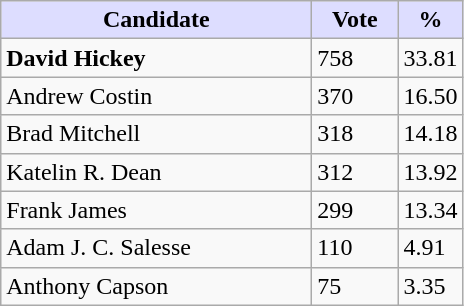<table class="wikitable">
<tr>
<th style="background:#ddf; width:200px;">Candidate</th>
<th style="background:#ddf; width:50px;">Vote</th>
<th style="background:#ddf; width:30px;">%</th>
</tr>
<tr>
<td><strong>David Hickey</strong></td>
<td>758</td>
<td>33.81</td>
</tr>
<tr>
<td>Andrew Costin</td>
<td>370</td>
<td>16.50</td>
</tr>
<tr>
<td>Brad Mitchell</td>
<td>318</td>
<td>14.18</td>
</tr>
<tr>
<td>Katelin R. Dean</td>
<td>312</td>
<td>13.92</td>
</tr>
<tr>
<td>Frank James</td>
<td>299</td>
<td>13.34</td>
</tr>
<tr>
<td>Adam J. C. Salesse</td>
<td>110</td>
<td>4.91</td>
</tr>
<tr>
<td>Anthony Capson</td>
<td>75</td>
<td>3.35</td>
</tr>
</table>
